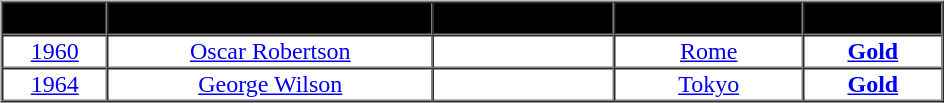<table border="0" style="width:100%;">
<tr>
<td valign="top"><br><table cellpadding="1" border="1" cellspacing="0" style="width:50%;">
<tr>
<th style="background:black;"><span>Year</span></th>
<th style="background:black;"><span>Player/Coach</span></th>
<th style="background:black;"><span>Country</span></th>
<th style="background:black;"><span>Location</span></th>
<th style="background:black;"><span>Medal</span></th>
</tr>
<tr style="text-align:center;">
<td><a href='#'>1960</a></td>
<td><a href='#'>Oscar Robertson</a></td>
<td></td>
<td><a href='#'>Rome</a></td>
<td><strong><a href='#'>Gold</a></strong></td>
</tr>
<tr style="text-align:center;">
<td><a href='#'>1964</a></td>
<td><a href='#'>George Wilson</a></td>
<td></td>
<td><a href='#'>Tokyo</a></td>
<td><strong><a href='#'>Gold</a></strong></td>
</tr>
</table>
</td>
</tr>
</table>
